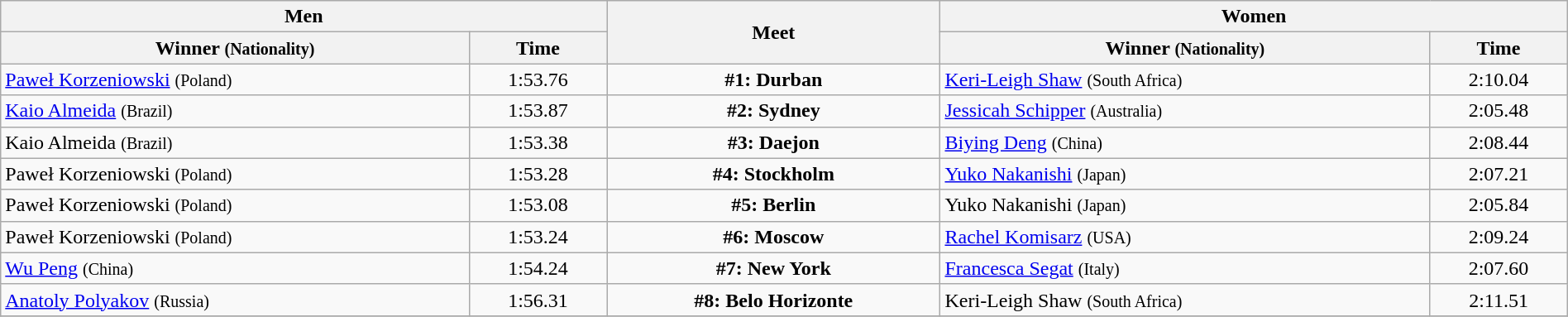<table class=wikitable width=100%>
<tr>
<th colspan="2">Men</th>
<th rowspan="2">Meet</th>
<th colspan="2">Women</th>
</tr>
<tr>
<th>Winner <small>(Nationality)</small></th>
<th>Time</th>
<th>Winner <small>(Nationality)</small></th>
<th>Time</th>
</tr>
<tr>
<td> <a href='#'>Paweł Korzeniowski</a> <small>(Poland)</small></td>
<td align=center>1:53.76</td>
<td align=center><strong>#1: Durban</strong></td>
<td> <a href='#'>Keri-Leigh Shaw</a> <small>(South Africa)</small></td>
<td align=center>2:10.04</td>
</tr>
<tr>
<td> <a href='#'>Kaio Almeida</a> <small>(Brazil)</small></td>
<td align=center>1:53.87</td>
<td align=center><strong>#2: Sydney</strong></td>
<td> <a href='#'>Jessicah Schipper</a> <small>(Australia)</small></td>
<td align=center>2:05.48</td>
</tr>
<tr>
<td> Kaio Almeida <small>(Brazil)</small></td>
<td align=center>1:53.38</td>
<td align=center><strong>#3: Daejon</strong></td>
<td> <a href='#'>Biying Deng</a> <small>(China)</small></td>
<td align=center>2:08.44</td>
</tr>
<tr>
<td> Paweł Korzeniowski <small>(Poland)</small></td>
<td align=center>1:53.28</td>
<td align=center><strong>#4: Stockholm</strong></td>
<td> <a href='#'>Yuko Nakanishi</a> <small>(Japan)</small></td>
<td align=center>2:07.21</td>
</tr>
<tr>
<td> Paweł Korzeniowski <small>(Poland)</small></td>
<td align=center>1:53.08</td>
<td align=center><strong>#5: Berlin</strong></td>
<td> Yuko Nakanishi <small>(Japan)</small></td>
<td align=center>2:05.84</td>
</tr>
<tr>
<td> Paweł Korzeniowski <small>(Poland)</small></td>
<td align=center>1:53.24</td>
<td align=center><strong>#6: Moscow</strong></td>
<td> <a href='#'>Rachel Komisarz</a> <small>(USA)</small></td>
<td align=center>2:09.24</td>
</tr>
<tr>
<td> <a href='#'>Wu Peng</a> <small>(China)</small></td>
<td align=center>1:54.24</td>
<td align=center><strong>#7: New York</strong></td>
<td> <a href='#'>Francesca Segat</a> <small>(Italy)</small></td>
<td align=center>2:07.60</td>
</tr>
<tr>
<td> <a href='#'>Anatoly Polyakov</a> <small>(Russia)</small></td>
<td align=center>1:56.31</td>
<td align=center><strong>#8: Belo Horizonte</strong></td>
<td> Keri-Leigh Shaw <small>(South Africa)</small></td>
<td align=center>2:11.51</td>
</tr>
<tr>
</tr>
</table>
